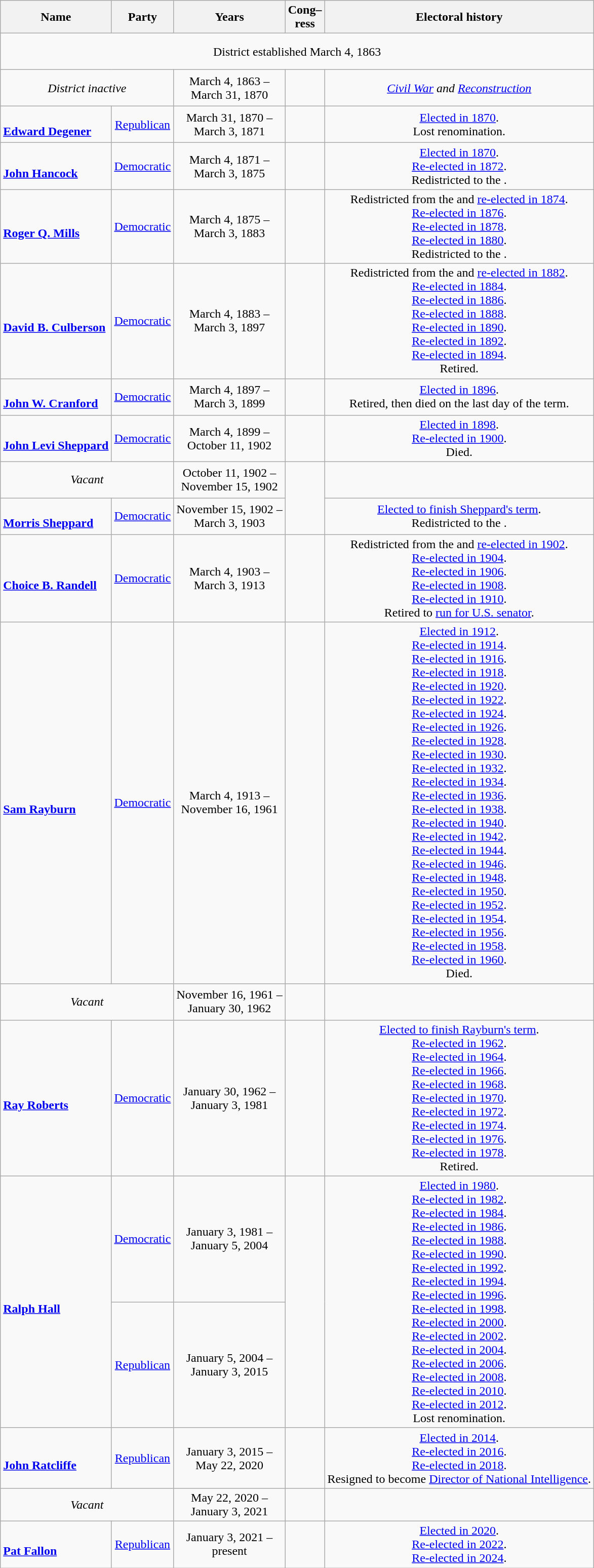<table class=wikitable style="text-align:center">
<tr>
<th>Name</th>
<th>Party</th>
<th>Years</th>
<th>Cong–<br>ress</th>
<th>Electoral history</th>
</tr>
<tr style="height:3em">
<td colspan=6>District established March 4, 1863</td>
</tr>
<tr style="height:3em">
<td colspan=2><em>District inactive</em></td>
<td nowrap>March 4, 1863 –<br>March 31, 1870</td>
<td></td>
<td colspan=2><em><a href='#'>Civil War</a> and <a href='#'>Reconstruction</a></em></td>
</tr>
<tr style="height:3em">
<td align=left><br><strong><a href='#'>Edward Degener</a></strong><br></td>
<td><a href='#'>Republican</a></td>
<td nowrap>March 31, 1870 –<br>March 3, 1871</td>
<td></td>
<td><a href='#'>Elected in 1870</a>.<br>Lost renomination.</td>
</tr>
<tr style="height:3em">
<td align=left><br><strong><a href='#'>John Hancock</a></strong><br></td>
<td><a href='#'>Democratic</a></td>
<td nowrap>March 4, 1871 –<br>March 3, 1875</td>
<td></td>
<td><a href='#'>Elected in 1870</a>.<br><a href='#'>Re-elected in 1872</a>.<br>Redistricted to the .</td>
</tr>
<tr style="height:3em">
<td align=left><br><strong><a href='#'>Roger Q. Mills</a></strong><br></td>
<td><a href='#'>Democratic</a></td>
<td nowrap>March 4, 1875 –<br>March 3, 1883</td>
<td></td>
<td>Redistricted from the  and <a href='#'>re-elected in 1874</a>.<br><a href='#'>Re-elected in 1876</a>.<br><a href='#'>Re-elected in 1878</a>.<br><a href='#'>Re-elected in 1880</a>.<br>Redistricted to the .</td>
</tr>
<tr style="height:3em">
<td align=left><br><strong><a href='#'>David B. Culberson</a></strong><br></td>
<td><a href='#'>Democratic</a></td>
<td nowrap>March 4, 1883 –<br>March 3, 1897</td>
<td></td>
<td>Redistricted from the  and <a href='#'>re-elected in 1882</a>.<br><a href='#'>Re-elected in 1884</a>.<br><a href='#'>Re-elected in 1886</a>.<br><a href='#'>Re-elected in 1888</a>.<br><a href='#'>Re-elected in 1890</a>.<br><a href='#'>Re-elected in 1892</a>.<br><a href='#'>Re-elected in 1894</a>.<br>Retired.</td>
</tr>
<tr style="height:3em">
<td align=left><br><strong><a href='#'>John W. Cranford</a></strong><br></td>
<td><a href='#'>Democratic</a></td>
<td nowrap>March 4, 1897 –<br>March 3, 1899</td>
<td></td>
<td><a href='#'>Elected in 1896</a>.<br>Retired, then died on the last day of the term.</td>
</tr>
<tr style="height:3em">
<td align=left><br><strong><a href='#'>John Levi Sheppard</a></strong><br></td>
<td><a href='#'>Democratic</a></td>
<td nowrap>March 4, 1899 –<br>October 11, 1902</td>
<td></td>
<td><a href='#'>Elected in 1898</a>.<br><a href='#'>Re-elected in 1900</a>.<br>Died.</td>
</tr>
<tr style="height:3em">
<td colspan=2><em>Vacant</em></td>
<td nowrap>October 11, 1902 –<br>November 15, 1902</td>
<td rowspan=2></td>
<td></td>
</tr>
<tr style="height:3em">
<td align=left><br><strong><a href='#'>Morris Sheppard</a></strong><br></td>
<td><a href='#'>Democratic</a></td>
<td nowrap>November 15, 1902 –<br>March 3, 1903</td>
<td><a href='#'>Elected to finish Sheppard's term</a>.<br>Redistricted to the .</td>
</tr>
<tr style="height:3em">
<td align=left><br><strong><a href='#'>Choice B. Randell</a></strong><br></td>
<td><a href='#'>Democratic</a></td>
<td nowrap>March 4, 1903 –<br>March 3, 1913</td>
<td></td>
<td>Redistricted from the  and <a href='#'>re-elected in 1902</a>.<br><a href='#'>Re-elected in 1904</a>.<br><a href='#'>Re-elected in 1906</a>.<br><a href='#'>Re-elected in 1908</a>.<br><a href='#'>Re-elected in 1910</a>.<br>Retired to <a href='#'>run for U.S. senator</a>.</td>
</tr>
<tr style="height:3em">
<td align=left><br><strong><a href='#'>Sam Rayburn</a></strong><br></td>
<td><a href='#'>Democratic</a></td>
<td nowrap>March 4, 1913 –<br>November 16, 1961</td>
<td></td>
<td><a href='#'>Elected in 1912</a>.<br><a href='#'>Re-elected in 1914</a>.<br><a href='#'>Re-elected in 1916</a>.<br><a href='#'>Re-elected in 1918</a>.<br><a href='#'>Re-elected in 1920</a>.<br><a href='#'>Re-elected in 1922</a>.<br><a href='#'>Re-elected in 1924</a>.<br><a href='#'>Re-elected in 1926</a>.<br><a href='#'>Re-elected in 1928</a>.<br><a href='#'>Re-elected in 1930</a>.<br><a href='#'>Re-elected in 1932</a>.<br><a href='#'>Re-elected in 1934</a>.<br><a href='#'>Re-elected in 1936</a>.<br><a href='#'>Re-elected in 1938</a>.<br><a href='#'>Re-elected in 1940</a>.<br><a href='#'>Re-elected in 1942</a>.<br><a href='#'>Re-elected in 1944</a>.<br><a href='#'>Re-elected in 1946</a>.<br><a href='#'>Re-elected in 1948</a>.<br><a href='#'>Re-elected in 1950</a>.<br><a href='#'>Re-elected in 1952</a>.<br><a href='#'>Re-elected in 1954</a>.<br><a href='#'>Re-elected in 1956</a>.<br><a href='#'>Re-elected in 1958</a>.<br><a href='#'>Re-elected in 1960</a>.<br>Died.</td>
</tr>
<tr style="height:3em">
<td colspan=2><em>Vacant</em></td>
<td nowrap>November 16, 1961 –<br>January 30, 1962</td>
<td></td>
<td></td>
</tr>
<tr style="height:3em">
<td align=left><br><strong><a href='#'>Ray Roberts</a></strong><br></td>
<td><a href='#'>Democratic</a></td>
<td nowrap>January 30, 1962 –<br>January 3, 1981</td>
<td></td>
<td><a href='#'>Elected to finish Rayburn's term</a>.<br><a href='#'>Re-elected in 1962</a>.<br><a href='#'>Re-elected in 1964</a>.<br><a href='#'>Re-elected in 1966</a>.<br><a href='#'>Re-elected in 1968</a>.<br><a href='#'>Re-elected in 1970</a>.<br><a href='#'>Re-elected in 1972</a>.<br><a href='#'>Re-elected in 1974</a>.<br><a href='#'>Re-elected in 1976</a>.<br><a href='#'>Re-elected in 1978</a>.<br>Retired.</td>
</tr>
<tr style="height:3em">
<td rowspan=2 align=left><br><strong><a href='#'>Ralph Hall</a></strong><br></td>
<td><a href='#'>Democratic</a></td>
<td nowrap>January 3, 1981 –<br>January 5, 2004</td>
<td rowspan=2></td>
<td rowspan=2><a href='#'>Elected in 1980</a>.<br><a href='#'>Re-elected in 1982</a>.<br><a href='#'>Re-elected in 1984</a>.<br><a href='#'>Re-elected in 1986</a>.<br><a href='#'>Re-elected in 1988</a>.<br><a href='#'>Re-elected in 1990</a>.<br><a href='#'>Re-elected in 1992</a>.<br><a href='#'>Re-elected in 1994</a>.<br><a href='#'>Re-elected in 1996</a>.<br><a href='#'>Re-elected in 1998</a>.<br><a href='#'>Re-elected in 2000</a>.<br><a href='#'>Re-elected in 2002</a>.<br><a href='#'>Re-elected in 2004</a>.<br><a href='#'>Re-elected in 2006</a>.<br><a href='#'>Re-elected in 2008</a>.<br><a href='#'>Re-elected in 2010</a>.<br><a href='#'>Re-elected in 2012</a>.<br>Lost renomination.</td>
</tr>
<tr style="height:3em">
<td><a href='#'>Republican</a></td>
<td nowrap>January 5, 2004 –<br>January 3, 2015</td>
</tr>
<tr style="height:3em">
<td align=left><br><strong><a href='#'>John Ratcliffe</a></strong><br></td>
<td><a href='#'>Republican</a></td>
<td nowrap>January 3, 2015 –<br>May 22, 2020</td>
<td></td>
<td><a href='#'>Elected in 2014</a>.<br><a href='#'>Re-elected in 2016</a>.<br><a href='#'>Re-elected in 2018</a>.<br>Resigned to become <a href='#'>Director of National Intelligence</a>.</td>
</tr>
<tr>
<td colspan=2><em>Vacant</em></td>
<td nowrap>May 22, 2020 –<br>January 3, 2021</td>
<td></td>
<td></td>
</tr>
<tr>
<td align=left><br><strong><a href='#'>Pat Fallon</a></strong><br></td>
<td><a href='#'>Republican</a></td>
<td>January 3, 2021 –<br>present</td>
<td></td>
<td><a href='#'>Elected in 2020</a>.<br><a href='#'>Re-elected in 2022</a>.<br><a href='#'>Re-elected in 2024</a>.</td>
</tr>
</table>
